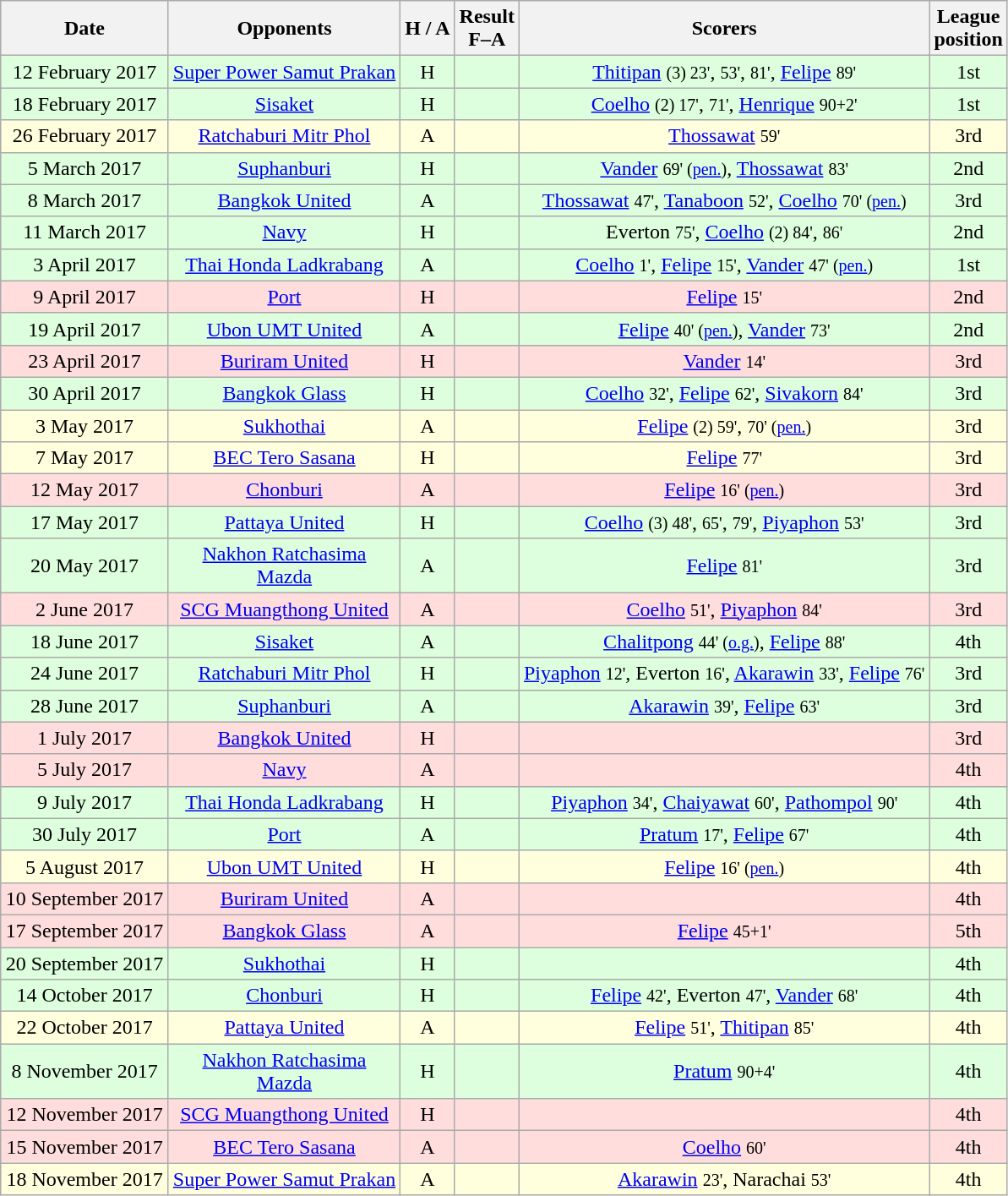<table class="wikitable" style="text-align:center">
<tr>
<th width="125">Date</th>
<th width="170">Opponents</th>
<th nowrap>H / A</th>
<th>Result<br>F–A</th>
<th>Scorers</th>
<th>League<br>position</th>
</tr>
<tr bgcolor="#ddffdd">
<td>12 February 2017</td>
<td nowrap><a href='#'>Super Power Samut Prakan</a></td>
<td>H</td>
<td> </td>
<td><a href='#'>Thitipan</a> <small>(3) 23'</small>, <small>53'</small>, <small>81'</small>, <a href='#'>Felipe</a> <small>89'</small></td>
<td>1st</td>
</tr>
<tr bgcolor="#ddffdd">
<td>18 February 2017</td>
<td><a href='#'>Sisaket</a></td>
<td>H</td>
<td> </td>
<td><a href='#'>Coelho</a> <small>(2) 17'</small>, <small>71'</small>, <a href='#'>Henrique</a> <small>90+2'</small></td>
<td>1st</td>
</tr>
<tr bgcolor="#ffffdd">
<td>26 February 2017</td>
<td><a href='#'>Ratchaburi Mitr Phol</a></td>
<td>A</td>
<td> </td>
<td><a href='#'>Thossawat</a> <small>59'</small></td>
<td>3rd</td>
</tr>
<tr bgcolor="#ddffdd">
<td>5 March 2017</td>
<td><a href='#'>Suphanburi</a></td>
<td>H</td>
<td> </td>
<td><a href='#'>Vander</a> <small>69' (<a href='#'>pen.</a>)</small>, <a href='#'>Thossawat</a> <small>83'</small></td>
<td>2nd</td>
</tr>
<tr bgcolor="#ddffdd">
<td>8 March 2017</td>
<td><a href='#'>Bangkok United</a></td>
<td>A</td>
<td> </td>
<td><a href='#'>Thossawat</a> <small>47'</small>, <a href='#'>Tanaboon</a> <small>52'</small>, <a href='#'>Coelho</a> <small>70' (<a href='#'>pen.</a>)</small></td>
<td>3rd</td>
</tr>
<tr bgcolor="#ddffdd">
<td>11 March 2017</td>
<td><a href='#'>Navy</a></td>
<td>H</td>
<td> </td>
<td>Everton <small>75'</small>, <a href='#'>Coelho</a> <small>(2) 84'</small>, <small>86'</small></td>
<td>2nd</td>
</tr>
<tr bgcolor="#ddffdd">
<td>3 April 2017</td>
<td><a href='#'>Thai Honda Ladkrabang</a></td>
<td>A</td>
<td> </td>
<td><a href='#'>Coelho</a> <small>1'</small>, <a href='#'>Felipe</a> <small>15'</small>, <a href='#'>Vander</a> <small>47' (<a href='#'>pen.</a>)</small></td>
<td>1st</td>
</tr>
<tr bgcolor="#ffdddd">
<td>9 April 2017</td>
<td><a href='#'>Port</a></td>
<td>H</td>
<td> </td>
<td><a href='#'>Felipe</a> <small>15'</small></td>
<td>2nd</td>
</tr>
<tr bgcolor="#ddffdd">
<td>19 April 2017</td>
<td><a href='#'>Ubon UMT United</a></td>
<td>A</td>
<td> </td>
<td><a href='#'>Felipe</a> <small>40' (<a href='#'>pen.</a>)</small>, <a href='#'>Vander</a> <small>73'</small></td>
<td>2nd</td>
</tr>
<tr bgcolor="#ffdddd">
<td>23 April 2017</td>
<td><a href='#'>Buriram United</a></td>
<td>H</td>
<td> </td>
<td><a href='#'>Vander</a> <small>14'</small></td>
<td>3rd</td>
</tr>
<tr bgcolor="#ddffdd">
<td>30 April 2017</td>
<td><a href='#'>Bangkok Glass</a></td>
<td>H</td>
<td> </td>
<td><a href='#'>Coelho</a> <small>32'</small>, <a href='#'>Felipe</a> <small>62'</small>, <a href='#'>Sivakorn</a> <small>84'</small></td>
<td>3rd</td>
</tr>
<tr bgcolor="#ffffdd">
<td>3 May 2017</td>
<td><a href='#'>Sukhothai</a></td>
<td>A</td>
<td> </td>
<td><a href='#'>Felipe</a> <small>(2) 59'</small>, <small>70' (<a href='#'>pen.</a>)</small></td>
<td>3rd</td>
</tr>
<tr bgcolor="#ffffdd">
<td>7 May 2017</td>
<td><a href='#'>BEC Tero Sasana</a></td>
<td>H</td>
<td> </td>
<td><a href='#'>Felipe</a> <small>77'</small></td>
<td>3rd</td>
</tr>
<tr bgcolor="#ffdddd">
<td>12 May 2017</td>
<td><a href='#'>Chonburi</a></td>
<td>A</td>
<td> </td>
<td><a href='#'>Felipe</a> <small>16' (<a href='#'>pen.</a>)</small></td>
<td>3rd</td>
</tr>
<tr bgcolor="#ddffdd">
<td>17 May 2017</td>
<td><a href='#'>Pattaya United</a></td>
<td>H</td>
<td></td>
<td><a href='#'>Coelho</a> <small>(3) 48'</small>, <small>65'</small>, <small>79'</small>, <a href='#'>Piyaphon</a> <small>53'</small></td>
<td>3rd</td>
</tr>
<tr bgcolor="#ddffdd">
<td>20 May 2017</td>
<td><a href='#'>Nakhon Ratchasima Mazda</a></td>
<td>A</td>
<td> </td>
<td><a href='#'>Felipe</a> <small>81'</small></td>
<td>3rd</td>
</tr>
<tr bgcolor="#ffdddd">
<td>2 June 2017</td>
<td><a href='#'>SCG Muangthong United</a></td>
<td>A</td>
<td> </td>
<td><a href='#'>Coelho</a> <small>51'</small>, <a href='#'>Piyaphon</a> <small>84'</small></td>
<td>3rd</td>
</tr>
<tr bgcolor="#ddffdd">
<td>18 June 2017</td>
<td><a href='#'>Sisaket</a></td>
<td>A</td>
<td> </td>
<td><a href='#'>Chalitpong</a> <small>44' (<a href='#'>o.g.</a>)</small>, <a href='#'>Felipe</a> <small>88'</small></td>
<td>4th</td>
</tr>
<tr bgcolor="#ddffdd">
<td>24 June 2017</td>
<td><a href='#'>Ratchaburi Mitr Phol</a></td>
<td>H</td>
<td> </td>
<td><a href='#'>Piyaphon</a> <small>12'</small>, Everton <small>16'</small>, <a href='#'>Akarawin</a> <small>33'</small>, <a href='#'>Felipe</a> <small>76'</small></td>
<td>3rd</td>
</tr>
<tr bgcolor="#ddffdd">
<td>28 June 2017</td>
<td><a href='#'>Suphanburi</a></td>
<td>A</td>
<td> </td>
<td><a href='#'>Akarawin</a> <small>39'</small>, <a href='#'>Felipe</a> <small>63'</small></td>
<td>3rd</td>
</tr>
<tr bgcolor="#ffdddd">
<td>1 July 2017</td>
<td><a href='#'>Bangkok United</a></td>
<td>H</td>
<td> </td>
<td></td>
<td>3rd</td>
</tr>
<tr bgcolor="#ffdddd">
<td>5 July 2017</td>
<td><a href='#'>Navy</a></td>
<td>A</td>
<td> </td>
<td></td>
<td>4th</td>
</tr>
<tr bgcolor="#ddffdd">
<td>9 July 2017</td>
<td><a href='#'>Thai Honda Ladkrabang</a></td>
<td>H</td>
<td> </td>
<td><a href='#'>Piyaphon</a> <small>34'</small>, <a href='#'>Chaiyawat</a> <small>60'</small>, <a href='#'>Pathompol</a> <small>90'</small></td>
<td>4th</td>
</tr>
<tr bgcolor="#ddffdd">
<td>30 July 2017</td>
<td><a href='#'>Port</a></td>
<td>A</td>
<td> </td>
<td><a href='#'>Pratum</a> <small>17'</small>, <a href='#'>Felipe</a> <small>67'</small></td>
<td>4th</td>
</tr>
<tr bgcolor="#ffffdd">
<td>5 August 2017</td>
<td><a href='#'>Ubon UMT United</a></td>
<td>H</td>
<td> </td>
<td><a href='#'>Felipe</a> <small>16' (<a href='#'>pen.</a>)</small></td>
<td>4th</td>
</tr>
<tr bgcolor="#ffdddd">
<td>10 September 2017</td>
<td><a href='#'>Buriram United</a></td>
<td>A</td>
<td> </td>
<td></td>
<td>4th</td>
</tr>
<tr bgcolor="#ffdddd">
<td>17 September 2017</td>
<td><a href='#'>Bangkok Glass</a></td>
<td>A</td>
<td> </td>
<td><a href='#'>Felipe</a> <small>45+1'</small></td>
<td>5th</td>
</tr>
<tr bgcolor="#ddffdd">
<td>20 September 2017</td>
<td><a href='#'>Sukhothai</a></td>
<td>H</td>
<td> </td>
<td></td>
<td>4th</td>
</tr>
<tr bgcolor="#ddffdd">
<td>14 October 2017</td>
<td><a href='#'>Chonburi</a></td>
<td>H</td>
<td> </td>
<td><a href='#'>Felipe</a> <small>42'</small>, Everton <small>47'</small>, <a href='#'>Vander</a> <small>68'</small></td>
<td>4th</td>
</tr>
<tr bgcolor="#ffffdd">
<td>22 October 2017</td>
<td><a href='#'>Pattaya United</a></td>
<td>A</td>
<td> </td>
<td><a href='#'>Felipe</a> <small>51'</small>, <a href='#'>Thitipan</a> <small>85'</small></td>
<td>4th</td>
</tr>
<tr bgcolor="#ddffdd">
<td>8 November 2017</td>
<td><a href='#'>Nakhon Ratchasima Mazda</a></td>
<td>H</td>
<td> </td>
<td><a href='#'>Pratum</a> <small>90+4'</small></td>
<td>4th</td>
</tr>
<tr bgcolor="#ffdddd">
<td>12 November 2017</td>
<td><a href='#'>SCG Muangthong United</a></td>
<td>H</td>
<td> </td>
<td></td>
<td>4th</td>
</tr>
<tr bgcolor="#ffdddd">
<td>15 November 2017</td>
<td><a href='#'>BEC Tero Sasana</a></td>
<td>A</td>
<td> </td>
<td><a href='#'>Coelho</a> <small>60'</small></td>
<td>4th</td>
</tr>
<tr bgcolor="#ffffdd">
<td>18 November 2017</td>
<td><a href='#'>Super Power Samut Prakan</a></td>
<td>A</td>
<td> </td>
<td><a href='#'>Akarawin</a> <small>23'</small>, Narachai <small>53'</small></td>
<td>4th</td>
</tr>
</table>
